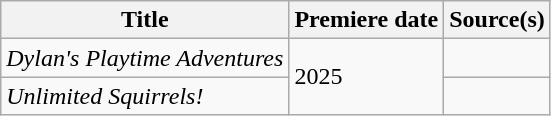<table class="wikitable sortable">
<tr>
<th>Title</th>
<th>Premiere date</th>
<th>Source(s)</th>
</tr>
<tr>
<td><em>Dylan's Playtime Adventures</em></td>
<td rowspan="2">2025</td>
<td></td>
</tr>
<tr>
<td><em>Unlimited Squirrels!</em></td>
<td></td>
</tr>
</table>
